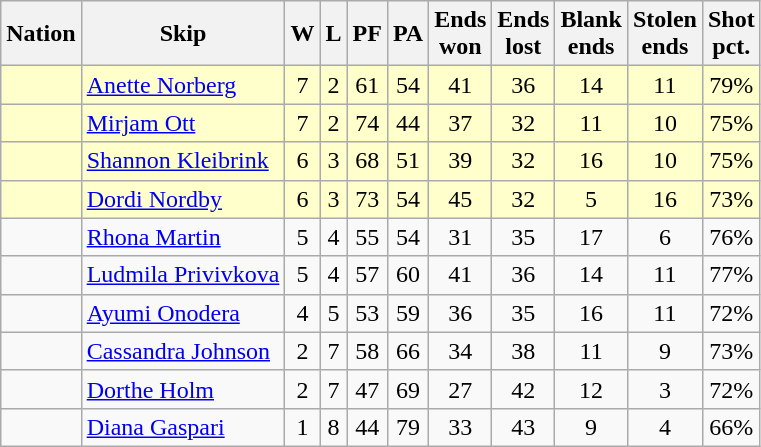<table class="wikitable" style="text-align:center">
<tr>
<th>Nation</th>
<th>Skip</th>
<th>W</th>
<th>L</th>
<th>PF</th>
<th>PA</th>
<th>Ends <br> won</th>
<th>Ends <br> lost</th>
<th>Blank <br> ends</th>
<th>Stolen <br> ends</th>
<th>Shot <br> pct.</th>
</tr>
<tr bgcolor="#ffffcc">
<td align=left></td>
<td align=left><a href='#'>Anette Norberg</a></td>
<td>7</td>
<td>2</td>
<td>61</td>
<td>54</td>
<td>41</td>
<td>36</td>
<td>14</td>
<td>11</td>
<td>79%</td>
</tr>
<tr bgcolor="#ffffcc">
<td align=left></td>
<td align=left><a href='#'>Mirjam Ott</a></td>
<td>7</td>
<td>2</td>
<td>74</td>
<td>44</td>
<td>37</td>
<td>32</td>
<td>11</td>
<td>10</td>
<td>75%</td>
</tr>
<tr bgcolor="#ffffcc">
<td align=left></td>
<td align=left><a href='#'>Shannon Kleibrink</a></td>
<td>6</td>
<td>3</td>
<td>68</td>
<td>51</td>
<td>39</td>
<td>32</td>
<td>16</td>
<td>10</td>
<td>75%</td>
</tr>
<tr bgcolor="#ffffcc">
<td align=left></td>
<td align=left><a href='#'>Dordi Nordby</a></td>
<td>6</td>
<td>3</td>
<td>73</td>
<td>54</td>
<td>45</td>
<td>32</td>
<td>5</td>
<td>16</td>
<td>73%</td>
</tr>
<tr>
<td align=left></td>
<td align=left><a href='#'>Rhona Martin</a></td>
<td>5</td>
<td>4</td>
<td>55</td>
<td>54</td>
<td>31</td>
<td>35</td>
<td>17</td>
<td>6</td>
<td>76%</td>
</tr>
<tr>
<td align=left></td>
<td align=left><a href='#'>Ludmila Privivkova</a></td>
<td>5</td>
<td>4</td>
<td>57</td>
<td>60</td>
<td>41</td>
<td>36</td>
<td>14</td>
<td>11</td>
<td>77%</td>
</tr>
<tr>
<td align=left></td>
<td align=left><a href='#'>Ayumi Onodera</a></td>
<td>4</td>
<td>5</td>
<td>53</td>
<td>59</td>
<td>36</td>
<td>35</td>
<td>16</td>
<td>11</td>
<td>72%</td>
</tr>
<tr>
<td align=left></td>
<td align=left><a href='#'>Cassandra Johnson</a></td>
<td>2</td>
<td>7</td>
<td>58</td>
<td>66</td>
<td>34</td>
<td>38</td>
<td>11</td>
<td>9</td>
<td>73%</td>
</tr>
<tr>
<td align=left></td>
<td align=left><a href='#'>Dorthe Holm</a></td>
<td>2</td>
<td>7</td>
<td>47</td>
<td>69</td>
<td>27</td>
<td>42</td>
<td>12</td>
<td>3</td>
<td>72%</td>
</tr>
<tr>
<td align=left></td>
<td align=left><a href='#'>Diana Gaspari</a></td>
<td>1</td>
<td>8</td>
<td>44</td>
<td>79</td>
<td>33</td>
<td>43</td>
<td>9</td>
<td>4</td>
<td>66%</td>
</tr>
</table>
